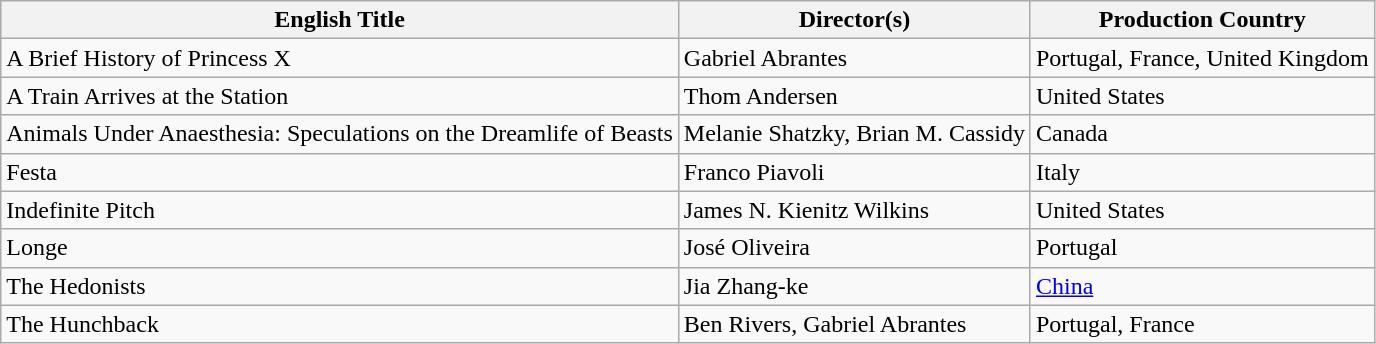<table class="wikitable">
<tr>
<th>English Title</th>
<th>Director(s)</th>
<th>Production Country</th>
</tr>
<tr>
<td>A Brief History of  Princess X</td>
<td>Gabriel Abrantes</td>
<td>Portugal, France, United Kingdom</td>
</tr>
<tr>
<td>A Train Arrives at the Station</td>
<td>Thom Andersen</td>
<td>United States</td>
</tr>
<tr>
<td>Animals Under Anaesthesia: Speculations  on the Dreamlife of Beasts</td>
<td>Melanie Shatzky, Brian M. Cassidy</td>
<td>Canada</td>
</tr>
<tr>
<td>Festa</td>
<td>Franco Piavoli</td>
<td>Italy</td>
</tr>
<tr>
<td>Indefinite Pitch</td>
<td>James N. Kienitz Wilkins</td>
<td>United States</td>
</tr>
<tr>
<td>Longe</td>
<td>José Oliveira</td>
<td>Portugal</td>
</tr>
<tr>
<td>The Hedonists</td>
<td>Jia Zhang-ke</td>
<td><a href='#'>China</a></td>
</tr>
<tr>
<td>The Hunchback</td>
<td>Ben Rivers, Gabriel Abrantes</td>
<td>Portugal, France</td>
</tr>
</table>
